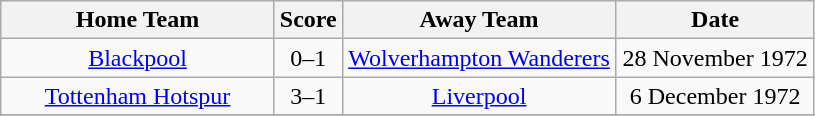<table class="wikitable" style="text-align:center;">
<tr>
<th width=175>Home Team</th>
<th width=20>Score</th>
<th width=175>Away Team</th>
<th width=125>Date</th>
</tr>
<tr>
<td><a href='#'>Blackpool</a></td>
<td>0–1</td>
<td><a href='#'>Wolverhampton Wanderers</a></td>
<td>28 November 1972</td>
</tr>
<tr>
<td><a href='#'>Tottenham Hotspur</a></td>
<td>3–1</td>
<td><a href='#'>Liverpool</a></td>
<td>6 December 1972</td>
</tr>
<tr>
</tr>
</table>
